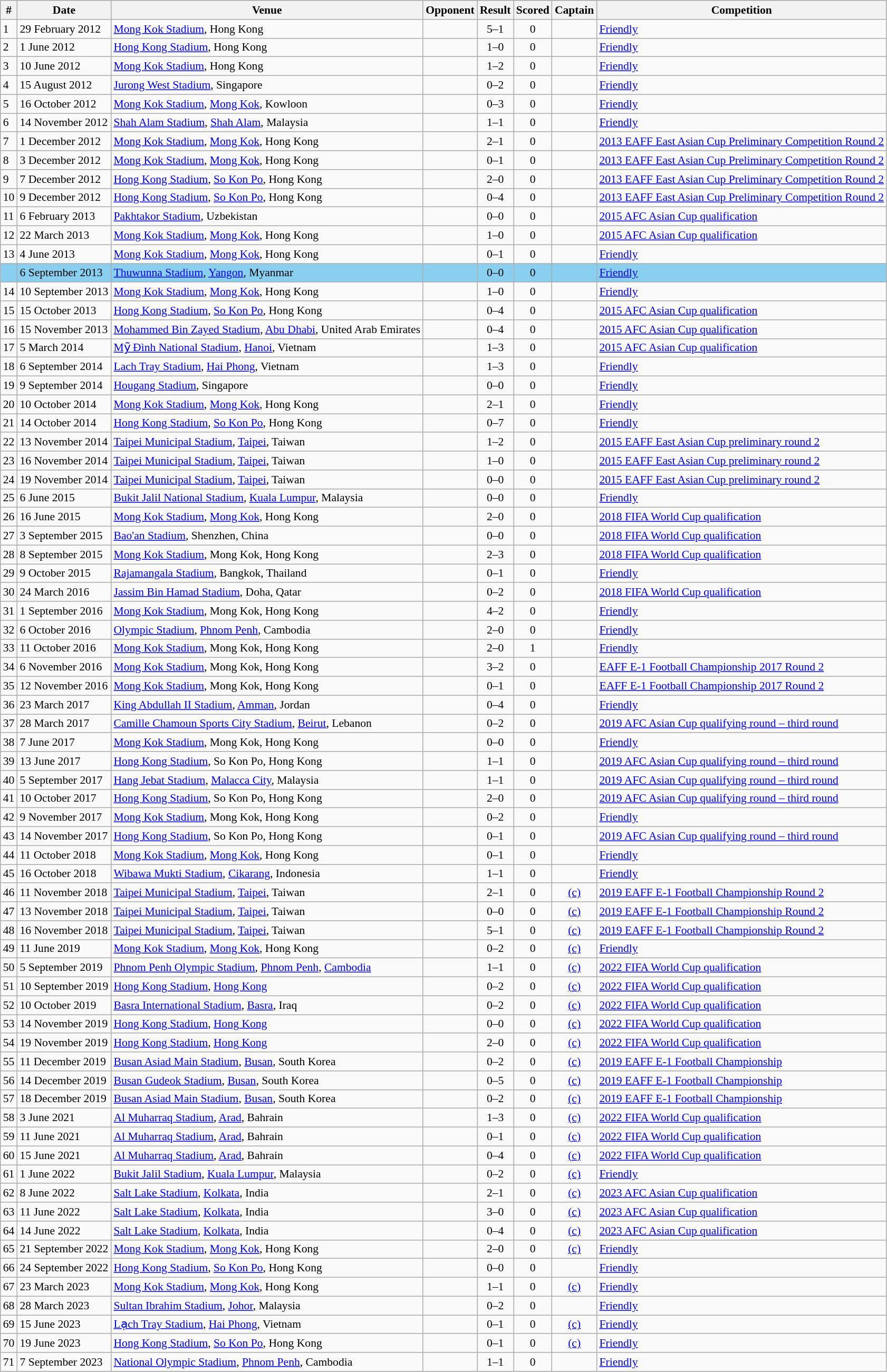<table class="wikitable" style="font-size:90%; text-align: left;">
<tr bgcolor="#CCCCCC" align="center">
<th>#</th>
<th>Date</th>
<th>Venue</th>
<th>Opponent</th>
<th>Result</th>
<th>Scored</th>
<th>Captain</th>
<th>Competition</th>
</tr>
<tr>
<td>1</td>
<td>29 February 2012</td>
<td><a href='#'>Mong Kok Stadium</a>, Hong Kong</td>
<td></td>
<td align=center>5–1</td>
<td align=center>0</td>
<td align=center></td>
<td><a href='#'>Friendly</a></td>
</tr>
<tr>
<td>2</td>
<td>1 June 2012</td>
<td><a href='#'>Hong Kong Stadium</a>, Hong Kong</td>
<td></td>
<td align=center>1–0</td>
<td align=center>0</td>
<td align=center></td>
<td><a href='#'>Friendly</a></td>
</tr>
<tr>
<td>3</td>
<td>10 June 2012</td>
<td><a href='#'>Mong Kok Stadium</a>, Hong Kong</td>
<td></td>
<td align=center>1–2</td>
<td align=center>0</td>
<td align=center></td>
<td><a href='#'>Friendly</a></td>
</tr>
<tr>
<td>4</td>
<td>15 August 2012</td>
<td><a href='#'>Jurong West Stadium</a>, Singapore</td>
<td></td>
<td align=center>0–2</td>
<td align=center>0</td>
<td align=center></td>
<td><a href='#'>Friendly</a></td>
</tr>
<tr>
<td>5</td>
<td>16 October 2012</td>
<td><a href='#'>Mong Kok Stadium</a>, <a href='#'>Mong Kok</a>, Kowloon</td>
<td></td>
<td align=center>0–3</td>
<td align=center>0</td>
<td align=center></td>
<td><a href='#'>Friendly</a></td>
</tr>
<tr>
<td>6</td>
<td>14 November 2012</td>
<td><a href='#'>Shah Alam Stadium</a>, <a href='#'>Shah Alam</a>, Malaysia</td>
<td></td>
<td align=center>1–1</td>
<td align=center>0</td>
<td align=center></td>
<td><a href='#'>Friendly</a></td>
</tr>
<tr>
<td>7</td>
<td>1 December 2012</td>
<td><a href='#'>Mong Kok Stadium</a>, <a href='#'>Mong Kok</a>, Hong Kong</td>
<td></td>
<td align=center>2–1</td>
<td align=center>0</td>
<td align=center></td>
<td><a href='#'>2013 EAFF East Asian Cup Preliminary Competition Round 2</a></td>
</tr>
<tr>
<td>8</td>
<td>3 December 2012</td>
<td><a href='#'>Mong Kok Stadium</a>, <a href='#'>Mong Kok</a>, Hong Kong</td>
<td></td>
<td align=center>0–1</td>
<td align=center>0</td>
<td align=center></td>
<td><a href='#'>2013 EAFF East Asian Cup Preliminary Competition Round 2</a></td>
</tr>
<tr>
<td>9</td>
<td>7 December 2012</td>
<td><a href='#'>Hong Kong Stadium</a>, <a href='#'>So Kon Po</a>, Hong Kong</td>
<td></td>
<td align=center>2–0</td>
<td align=center>0</td>
<td align=center></td>
<td><a href='#'>2013 EAFF East Asian Cup Preliminary Competition Round 2</a></td>
</tr>
<tr>
<td>10</td>
<td>9 December 2012</td>
<td><a href='#'>Hong Kong Stadium</a>, <a href='#'>So Kon Po</a>, Hong Kong</td>
<td></td>
<td align=center>0–4</td>
<td align=center>0</td>
<td align=center></td>
<td><a href='#'>2013 EAFF East Asian Cup Preliminary Competition Round 2</a></td>
</tr>
<tr>
<td>11</td>
<td>6 February 2013</td>
<td><a href='#'>Pakhtakor Stadium</a>, Uzbekistan</td>
<td></td>
<td align=center>0–0</td>
<td align=center>0</td>
<td align=center></td>
<td><a href='#'>2015 AFC Asian Cup qualification</a></td>
</tr>
<tr>
<td>12</td>
<td>22 March 2013</td>
<td><a href='#'>Mong Kok Stadium</a>, <a href='#'>Mong Kok</a>, Hong Kong</td>
<td></td>
<td align=center>1–0</td>
<td align=center>0</td>
<td align=center></td>
<td><a href='#'>2015 AFC Asian Cup qualification</a></td>
</tr>
<tr>
<td>13</td>
<td>4 June 2013</td>
<td><a href='#'>Mong Kok Stadium</a>, <a href='#'>Mong Kok</a>, Hong Kong</td>
<td></td>
<td align=center>0–1</td>
<td align=center>0</td>
<td align=center></td>
<td><a href='#'>Friendly</a></td>
</tr>
<tr style="background-color:#89CFF0">
<td></td>
<td>6 September 2013</td>
<td><a href='#'>Thuwunna Stadium</a>, <a href='#'>Yangon</a>, Myanmar</td>
<td></td>
<td align="center">0–0</td>
<td align="center">0</td>
<td align=center></td>
<td><a href='#'>Friendly</a></td>
</tr>
<tr>
<td>14</td>
<td>10 September 2013</td>
<td><a href='#'>Mong Kok Stadium</a>, <a href='#'>Mong Kok</a>, Hong Kong</td>
<td></td>
<td align="center">1–0</td>
<td align="center">0</td>
<td align=center></td>
<td><a href='#'>Friendly</a></td>
</tr>
<tr>
<td>15</td>
<td>15 October 2013</td>
<td><a href='#'>Hong Kong Stadium</a>, <a href='#'>So Kon Po</a>, Hong Kong</td>
<td></td>
<td align=center>0–4</td>
<td align=center>0</td>
<td align=center></td>
<td><a href='#'>2015 AFC Asian Cup qualification</a></td>
</tr>
<tr>
<td>16</td>
<td>15 November 2013</td>
<td><a href='#'>Mohammed Bin Zayed Stadium</a>, <a href='#'>Abu Dhabi</a>, United Arab Emirates</td>
<td></td>
<td align=center>0–4</td>
<td align=center>0</td>
<td align=center></td>
<td><a href='#'>2015 AFC Asian Cup qualification</a></td>
</tr>
<tr>
<td>17</td>
<td>5 March 2014</td>
<td><a href='#'>Mỹ Đình National Stadium</a>, <a href='#'>Hanoi</a>, Vietnam</td>
<td></td>
<td align=center>1–3</td>
<td align=center>0</td>
<td align=center></td>
<td><a href='#'>2015 AFC Asian Cup qualification</a></td>
</tr>
<tr>
<td>18</td>
<td>6 September 2014</td>
<td><a href='#'>Lach Tray Stadium</a>, <a href='#'>Hai Phong</a>, Vietnam</td>
<td></td>
<td align=center>1–3</td>
<td align=center>0</td>
<td align=center></td>
<td><a href='#'>Friendly</a></td>
</tr>
<tr>
<td>19</td>
<td>9 September 2014</td>
<td><a href='#'>Hougang Stadium</a>, Singapore</td>
<td></td>
<td align=center>0–0</td>
<td align=center>0</td>
<td align=center></td>
<td><a href='#'>Friendly</a></td>
</tr>
<tr>
<td>20</td>
<td>10 October 2014</td>
<td><a href='#'>Mong Kok Stadium</a>, <a href='#'>Mong Kok</a>, Hong Kong</td>
<td></td>
<td align="center">2–1</td>
<td align="center">0</td>
<td align="center"></td>
<td><a href='#'>Friendly</a></td>
</tr>
<tr>
<td>21</td>
<td>14 October 2014</td>
<td><a href='#'>Hong Kong Stadium</a>, <a href='#'>So Kon Po</a>, Hong Kong</td>
<td></td>
<td align=center>0–7</td>
<td align=center>0</td>
<td align=center></td>
<td><a href='#'>Friendly</a></td>
</tr>
<tr>
<td>22</td>
<td>13 November 2014</td>
<td><a href='#'>Taipei Municipal Stadium</a>, <a href='#'>Taipei</a>, Taiwan</td>
<td></td>
<td align=center>1–2</td>
<td align=center>0</td>
<td align=center></td>
<td><a href='#'>2015 EAFF East Asian Cup preliminary round 2</a></td>
</tr>
<tr>
<td>23</td>
<td>16 November 2014</td>
<td><a href='#'>Taipei Municipal Stadium</a>, <a href='#'>Taipei</a>, Taiwan</td>
<td></td>
<td align=center>1–0</td>
<td align=center>0</td>
<td align=center></td>
<td><a href='#'>2015 EAFF East Asian Cup preliminary round 2</a></td>
</tr>
<tr>
<td>24</td>
<td>19 November 2014</td>
<td><a href='#'>Taipei Municipal Stadium</a>, <a href='#'>Taipei</a>, Taiwan</td>
<td></td>
<td align=center>0–0</td>
<td align=center>0</td>
<td align=center></td>
<td><a href='#'>2015 EAFF East Asian Cup preliminary round 2</a></td>
</tr>
<tr>
<td>25</td>
<td>6 June 2015</td>
<td><a href='#'>Bukit Jalil National Stadium</a>, <a href='#'>Kuala Lumpur</a>, Malaysia</td>
<td></td>
<td align=center>0–0</td>
<td align=center>0</td>
<td align=center></td>
<td><a href='#'>Friendly</a></td>
</tr>
<tr>
<td>26</td>
<td>16 June 2015</td>
<td><a href='#'>Mong Kok Stadium</a>, <a href='#'>Mong Kok</a>, Hong Kong</td>
<td></td>
<td align=center>2–0</td>
<td align=center>0</td>
<td align=center></td>
<td><a href='#'>2018 FIFA World Cup qualification</a></td>
</tr>
<tr>
<td>27</td>
<td>3 September 2015</td>
<td><a href='#'>Bao'an Stadium</a>, Shenzhen, China</td>
<td></td>
<td align=center>0–0</td>
<td align=center>0</td>
<td align=center></td>
<td><a href='#'>2018 FIFA World Cup qualification</a></td>
</tr>
<tr>
<td>28</td>
<td>8 September 2015</td>
<td><a href='#'>Mong Kok Stadium</a>, Mong Kok, Hong Kong</td>
<td></td>
<td align=center>2–3</td>
<td align=center>0</td>
<td align=center></td>
<td><a href='#'>2018 FIFA World Cup qualification</a></td>
</tr>
<tr>
<td>29</td>
<td>9 October 2015</td>
<td><a href='#'>Rajamangala Stadium</a>, Bangkok, Thailand</td>
<td></td>
<td align=center>0–1</td>
<td align=center>0</td>
<td align=center></td>
<td><a href='#'>Friendly</a></td>
</tr>
<tr>
<td>30</td>
<td>24 March 2016</td>
<td><a href='#'>Jassim Bin Hamad Stadium</a>, Doha, Qatar</td>
<td></td>
<td align=center>0–2</td>
<td align=center>0</td>
<td align=center></td>
<td><a href='#'>2018 FIFA World Cup qualification</a></td>
</tr>
<tr>
<td>31</td>
<td>1 September 2016</td>
<td><a href='#'>Mong Kok Stadium</a>, Mong Kok, Hong Kong</td>
<td></td>
<td align=center>4–2</td>
<td align=center>0</td>
<td align=center></td>
<td><a href='#'>Friendly</a></td>
</tr>
<tr>
<td>32</td>
<td>6 October 2016</td>
<td><a href='#'>Olympic Stadium</a>, <a href='#'>Phnom Penh</a>, Cambodia</td>
<td></td>
<td align=center>2–0</td>
<td align=center>0</td>
<td align=center></td>
<td><a href='#'>Friendly</a></td>
</tr>
<tr>
<td>33</td>
<td>11 October 2016</td>
<td><a href='#'>Mong Kok Stadium</a>, Mong Kok, Hong Kong</td>
<td></td>
<td align=center>2–0</td>
<td align=center>1</td>
<td align=center></td>
<td><a href='#'>Friendly</a></td>
</tr>
<tr>
<td>34</td>
<td>6 November 2016</td>
<td><a href='#'>Mong Kok Stadium</a>, Mong Kok, Hong Kong</td>
<td></td>
<td align=center>3–2</td>
<td align=center>0</td>
<td align=center></td>
<td><a href='#'>EAFF E-1 Football Championship 2017 Round 2</a></td>
</tr>
<tr>
<td>35</td>
<td>12 November 2016</td>
<td><a href='#'>Mong Kok Stadium</a>, Mong Kok, Hong Kong</td>
<td></td>
<td align=center>0–1</td>
<td align=center>0</td>
<td align=center></td>
<td><a href='#'>EAFF E-1 Football Championship 2017 Round 2</a></td>
</tr>
<tr>
<td>36</td>
<td>23 March 2017</td>
<td><a href='#'>King Abdullah II Stadium</a>, <a href='#'>Amman</a>, Jordan</td>
<td></td>
<td align=center>0–4</td>
<td align=center>0</td>
<td align=center></td>
<td><a href='#'>Friendly</a></td>
</tr>
<tr>
<td>37</td>
<td>28 March 2017</td>
<td><a href='#'>Camille Chamoun Sports City Stadium</a>, <a href='#'>Beirut</a>, Lebanon</td>
<td></td>
<td align=center>0–2</td>
<td align=center>0</td>
<td align=center></td>
<td><a href='#'>2019 AFC Asian Cup qualifying round – third round</a></td>
</tr>
<tr>
<td>38</td>
<td>7 June 2017</td>
<td><a href='#'>Mong Kok Stadium</a>, Mong Kok, Hong Kong</td>
<td></td>
<td align=center>0–0</td>
<td align=center>0</td>
<td align=center></td>
<td><a href='#'>Friendly</a></td>
</tr>
<tr>
<td>39</td>
<td>13 June 2017</td>
<td><a href='#'>Hong Kong Stadium</a>, So Kon Po, Hong Kong</td>
<td></td>
<td align=center>1–1</td>
<td align=center>0</td>
<td align=center></td>
<td><a href='#'>2019 AFC Asian Cup qualifying round – third round</a></td>
</tr>
<tr>
<td>40</td>
<td>5 September 2017</td>
<td><a href='#'>Hang Jebat Stadium</a>, <a href='#'>Malacca City</a>, Malaysia</td>
<td></td>
<td align=center>1–1</td>
<td align=center>0</td>
<td align=center></td>
<td><a href='#'>2019 AFC Asian Cup qualifying round – third round</a></td>
</tr>
<tr>
<td>41</td>
<td>10 October 2017</td>
<td><a href='#'>Hong Kong Stadium</a>, So Kon Po, Hong Kong</td>
<td></td>
<td align=center>2–0</td>
<td align=center>0</td>
<td align=center></td>
<td><a href='#'>2019 AFC Asian Cup qualifying round – third round</a></td>
</tr>
<tr>
<td>42</td>
<td>9 November 2017</td>
<td><a href='#'>Mong Kok Stadium</a>, Mong Kok, Hong Kong</td>
<td></td>
<td align=center>0–2</td>
<td align=center>0</td>
<td align=center></td>
<td><a href='#'>Friendly</a></td>
</tr>
<tr>
<td>43</td>
<td>14 November 2017</td>
<td><a href='#'>Hong Kong Stadium</a>, So Kon Po, Hong Kong</td>
<td></td>
<td align=center>0–1</td>
<td align=center>0</td>
<td align=center></td>
<td><a href='#'>2019 AFC Asian Cup qualifying round – third round</a></td>
</tr>
<tr>
<td>44</td>
<td>11 October 2018</td>
<td><a href='#'>Mong Kok Stadium</a>, <a href='#'>Mong Kok</a>, Hong Kong</td>
<td></td>
<td align=center>0–1</td>
<td align=center>0</td>
<td align=center></td>
<td><a href='#'>Friendly</a></td>
</tr>
<tr>
<td>45</td>
<td>16 October 2018</td>
<td><a href='#'>Wibawa Mukti Stadium</a>, <a href='#'>Cikarang</a>, Indonesia</td>
<td></td>
<td align=center>1–1</td>
<td align=center>0</td>
<td align=center></td>
<td><a href='#'>Friendly</a></td>
</tr>
<tr>
<td>46</td>
<td>11 November 2018</td>
<td><a href='#'>Taipei Municipal Stadium</a>, <a href='#'>Taipei</a>, Taiwan</td>
<td></td>
<td align=center>2–1</td>
<td align=center>0</td>
<td align=center><a href='#'>(c)</a></td>
<td><a href='#'>2019 EAFF E-1 Football Championship Round 2</a></td>
</tr>
<tr>
<td>47</td>
<td>13 November 2018</td>
<td><a href='#'>Taipei Municipal Stadium</a>, <a href='#'>Taipei</a>, Taiwan</td>
<td></td>
<td align=center>0–0</td>
<td align=center>0</td>
<td align=center><a href='#'>(c)</a></td>
<td><a href='#'>2019 EAFF E-1 Football Championship Round 2</a></td>
</tr>
<tr>
<td>48</td>
<td>16 November 2018</td>
<td><a href='#'>Taipei Municipal Stadium</a>, <a href='#'>Taipei</a>, Taiwan</td>
<td></td>
<td align=center>5–1</td>
<td align=center>0</td>
<td align=center><a href='#'>(c)</a></td>
<td><a href='#'>2019 EAFF E-1 Football Championship Round 2</a></td>
</tr>
<tr>
<td>49</td>
<td>11 June 2019</td>
<td><a href='#'>Mong Kok Stadium</a>, <a href='#'>Mong Kok</a>, Hong Kong</td>
<td></td>
<td align=center>0–2</td>
<td align=center>0</td>
<td align=center><a href='#'>(c)</a></td>
<td><a href='#'>Friendly</a></td>
</tr>
<tr>
<td>50</td>
<td>5 September 2019</td>
<td><a href='#'>Phnom Penh Olympic Stadium</a>, <a href='#'>Phnom Penh</a>, <a href='#'>Cambodia</a></td>
<td></td>
<td align="center">1–1</td>
<td align=center>0</td>
<td align=center><a href='#'>(c)</a></td>
<td><a href='#'>2022 FIFA World Cup qualification</a></td>
</tr>
<tr>
<td>51</td>
<td>10 September 2019</td>
<td><a href='#'>Hong Kong Stadium</a>, <a href='#'>Hong Kong</a></td>
<td></td>
<td align="center">0–2</td>
<td align=center>0</td>
<td align=center><a href='#'>(c)</a></td>
<td><a href='#'>2022 FIFA World Cup qualification</a></td>
</tr>
<tr>
<td>52</td>
<td>10 October 2019</td>
<td><a href='#'>Basra International Stadium</a>, <a href='#'>Basra</a>, Iraq</td>
<td></td>
<td align="center">0–2</td>
<td align=center>0</td>
<td align=center><a href='#'>(c)</a></td>
<td><a href='#'>2022 FIFA World Cup qualification</a></td>
</tr>
<tr>
<td>53</td>
<td>14 November 2019</td>
<td><a href='#'>Hong Kong Stadium</a>, <a href='#'>Hong Kong</a></td>
<td></td>
<td align="center">0–0</td>
<td align=center>0</td>
<td align=center><a href='#'>(c)</a></td>
<td><a href='#'>2022 FIFA World Cup qualification</a></td>
</tr>
<tr>
<td>54</td>
<td>19 November 2019</td>
<td><a href='#'>Hong Kong Stadium</a>, <a href='#'>Hong Kong</a></td>
<td></td>
<td align="center">2–0</td>
<td align=center>0</td>
<td align=center><a href='#'>(c)</a></td>
<td><a href='#'>2022 FIFA World Cup qualification</a></td>
</tr>
<tr>
<td>55</td>
<td>11 December 2019</td>
<td><a href='#'>Busan Asiad Main Stadium</a>, <a href='#'>Busan</a>, South Korea</td>
<td></td>
<td align="center">0–2</td>
<td align="center">0</td>
<td align=center><a href='#'>(c)</a></td>
<td><a href='#'>2019 EAFF E-1 Football Championship</a></td>
</tr>
<tr>
<td>56</td>
<td>14 December 2019</td>
<td><a href='#'>Busan Gudeok Stadium</a>, <a href='#'>Busan</a>, South Korea</td>
<td></td>
<td align="center">0–5</td>
<td align="center">0</td>
<td align=center><a href='#'>(c)</a></td>
<td><a href='#'>2019 EAFF E-1 Football Championship</a></td>
</tr>
<tr>
<td>57</td>
<td>18 December 2019</td>
<td><a href='#'>Busan Asiad Main Stadium</a>, <a href='#'>Busan</a>, South Korea</td>
<td></td>
<td align="center">0–2</td>
<td align="center">0</td>
<td align=center><a href='#'>(c)</a></td>
<td><a href='#'>2019 EAFF E-1 Football Championship</a></td>
</tr>
<tr>
<td>58</td>
<td>3 June 2021</td>
<td><a href='#'>Al Muharraq Stadium</a>, <a href='#'>Arad</a>, Bahrain</td>
<td></td>
<td align="center">1–3</td>
<td align="center">0</td>
<td align=center><a href='#'>(c)</a></td>
<td><a href='#'>2022 FIFA World Cup qualification</a></td>
</tr>
<tr>
<td>59</td>
<td>11 June 2021</td>
<td><a href='#'>Al Muharraq Stadium</a>, <a href='#'>Arad</a>, Bahrain</td>
<td></td>
<td align="center">0–1</td>
<td align="center">0</td>
<td align=center><a href='#'>(c)</a></td>
<td><a href='#'>2022 FIFA World Cup qualification</a></td>
</tr>
<tr>
<td>60</td>
<td>15 June 2021</td>
<td><a href='#'>Al Muharraq Stadium</a>, <a href='#'>Arad</a>, Bahrain</td>
<td></td>
<td align="center">0–4</td>
<td align="center">0</td>
<td align=center><a href='#'>(c)</a></td>
<td><a href='#'>2022 FIFA World Cup qualification</a></td>
</tr>
<tr>
<td>61</td>
<td>1 June 2022</td>
<td><a href='#'>Bukit Jalil Stadium</a>, <a href='#'>Kuala Lumpur</a>, Malaysia</td>
<td></td>
<td align="center">0–2</td>
<td align="center">0</td>
<td align=center><a href='#'>(c)</a></td>
<td><a href='#'>Friendly</a></td>
</tr>
<tr>
<td>62</td>
<td>8 June 2022</td>
<td><a href='#'>Salt Lake Stadium</a>, <a href='#'>Kolkata</a>, India</td>
<td></td>
<td align="center">2–1</td>
<td align="center">0</td>
<td align=center><a href='#'>(c)</a></td>
<td><a href='#'>2023 AFC Asian Cup qualification</a></td>
</tr>
<tr>
<td>63</td>
<td>11 June 2022</td>
<td><a href='#'>Salt Lake Stadium</a>, <a href='#'>Kolkata</a>, India</td>
<td></td>
<td align="center">3–0</td>
<td align="center">0</td>
<td align=center><a href='#'>(c)</a></td>
<td><a href='#'>2023 AFC Asian Cup qualification</a></td>
</tr>
<tr>
<td>64</td>
<td>14 June 2022</td>
<td><a href='#'>Salt Lake Stadium</a>, <a href='#'>Kolkata</a>, India</td>
<td></td>
<td align="center">0–4</td>
<td align="center">0</td>
<td align=center><a href='#'>(c)</a></td>
<td><a href='#'>2023 AFC Asian Cup qualification</a></td>
</tr>
<tr>
<td>65</td>
<td>21 September 2022</td>
<td><a href='#'>Mong Kok Stadium</a>, <a href='#'>Mong Kok</a>, Hong Kong</td>
<td></td>
<td align="center">2–0</td>
<td align="center">0</td>
<td align=center><a href='#'>(c)</a></td>
<td><a href='#'>Friendly</a></td>
</tr>
<tr>
<td>66</td>
<td>24 September 2022</td>
<td><a href='#'>Hong Kong Stadium</a>, <a href='#'>So Kon Po</a>, Hong Kong</td>
<td></td>
<td align="center">0–0</td>
<td align="center">0</td>
<td align=center></td>
<td><a href='#'>Friendly</a></td>
</tr>
<tr>
<td>67</td>
<td>23 March 2023</td>
<td><a href='#'>Mong Kok Stadium</a>, <a href='#'>Mong Kok</a>, Hong Kong</td>
<td></td>
<td align="center">1–1</td>
<td align="center">0</td>
<td align="center"><a href='#'>(c)</a></td>
<td><a href='#'>Friendly</a></td>
</tr>
<tr>
<td>68</td>
<td>28 March 2023</td>
<td><a href='#'>Sultan Ibrahim Stadium</a>, <a href='#'>Johor</a>, Malaysia</td>
<td></td>
<td align="center">0–2</td>
<td align="center">0</td>
<td align="center"></td>
<td><a href='#'>Friendly</a></td>
</tr>
<tr>
<td>69</td>
<td>15 June 2023</td>
<td><a href='#'>Lạch Tray Stadium</a>, <a href='#'>Hai Phong</a>, Vietnam</td>
<td></td>
<td align="center">0–1</td>
<td align="center">0</td>
<td align="center"><a href='#'>(c)</a></td>
<td><a href='#'>Friendly</a></td>
</tr>
<tr>
<td>70</td>
<td>19 June 2023</td>
<td><a href='#'>Hong Kong Stadium</a>, <a href='#'>So Kon Po</a>, Hong Kong</td>
<td></td>
<td align="center">0–1</td>
<td align="center">0</td>
<td align="center"><a href='#'>(c)</a></td>
<td><a href='#'>Friendly</a></td>
</tr>
<tr>
<td>71</td>
<td>7 September 2023</td>
<td><a href='#'>National Olympic Stadium</a>, <a href='#'>Phnom Penh</a>, Cambodia</td>
<td></td>
<td align="center">1–1</td>
<td align="center">0</td>
<td align="center"></td>
<td><a href='#'>Friendly</a></td>
</tr>
</table>
